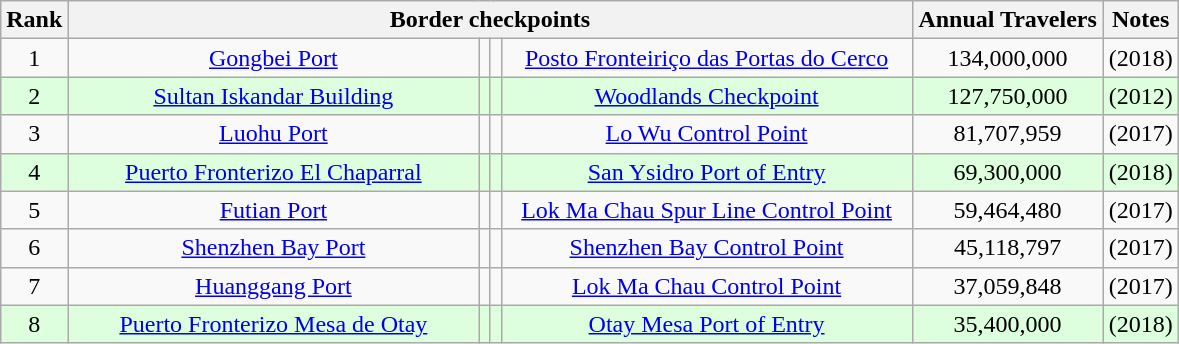<table class="wikitable sortable" style="text-align:center">
<tr>
<th data-sort-type="number" style="width: 20pt;">Rank</th>
<th colspan="4" class="unsortable">Border checkpoints</th>
<th style="width: 90pt;">Annual Travelers</th>
<th class="unsortable">Notes</th>
</tr>
<tr>
<td>1</td>
<td style="width: 200pt;"><a href='#'>Gongbei Port</a></td>
<td></td>
<td></td>
<td style="width: 200pt;"><a href='#'>Posto Fronteiriço das Portas do Cerco</a></td>
<td>134,000,000</td>
<td align="left">(2018)</td>
</tr>
<tr style="background:#dfd;">
<td>2</td>
<td><a href='#'>Sultan Iskandar Building</a></td>
<td></td>
<td></td>
<td><a href='#'>Woodlands Checkpoint</a></td>
<td>127,750,000</td>
<td align="left">(2012)</td>
</tr>
<tr>
<td>3</td>
<td style="width: 200pt;"><a href='#'>Luohu Port</a></td>
<td></td>
<td></td>
<td style="width: 200pt;"><a href='#'>Lo Wu Control Point</a></td>
<td>81,707,959</td>
<td align="left">(2017)</td>
</tr>
<tr style="background:#dfd;">
<td>4</td>
<td style="width: 200pt;"><a href='#'>Puerto Fronterizo El Chaparral</a></td>
<td></td>
<td></td>
<td style="width: 200pt;"><a href='#'>San Ysidro Port of Entry</a></td>
<td>69,300,000</td>
<td align="left">(2018)</td>
</tr>
<tr>
<td>5</td>
<td style="width: 200pt;"><a href='#'>Futian Port</a></td>
<td></td>
<td></td>
<td style="width: 200pt;"><a href='#'>Lok Ma Chau Spur Line Control Point</a></td>
<td>59,464,480</td>
<td align="left">(2017)</td>
</tr>
<tr>
<td>6</td>
<td style="width: 200pt;"><a href='#'>Shenzhen Bay Port</a></td>
<td></td>
<td></td>
<td style="width: 200pt;"><a href='#'>Shenzhen Bay Control Point</a></td>
<td>45,118,797</td>
<td align="left">(2017)</td>
</tr>
<tr>
<td>7</td>
<td style="width: 200pt;"><a href='#'>Huanggang Port</a></td>
<td></td>
<td></td>
<td style="width: 200pt;"><a href='#'>Lok Ma Chau Control Point</a></td>
<td>37,059,848</td>
<td align="left">(2017)</td>
</tr>
<tr style="background:#dfd;">
<td>8</td>
<td style="width: 200pt;"><a href='#'>Puerto Fronterizo Mesa de Otay</a></td>
<td></td>
<td></td>
<td style="width: 200pt;"><a href='#'>Otay Mesa Port of Entry</a></td>
<td>35,400,000</td>
<td align="left">(2018)</td>
</tr>
</table>
